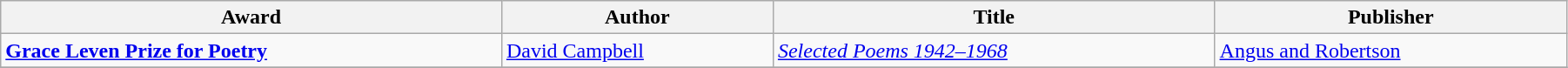<table class="wikitable" width=95%>
<tr>
<th>Award</th>
<th>Author</th>
<th>Title</th>
<th>Publisher</th>
</tr>
<tr>
<td><strong><a href='#'>Grace Leven Prize for Poetry</a></strong></td>
<td><a href='#'>David Campbell</a></td>
<td><em><a href='#'>Selected Poems 1942–1968</a></em></td>
<td><a href='#'>Angus and Robertson</a></td>
</tr>
<tr>
</tr>
</table>
